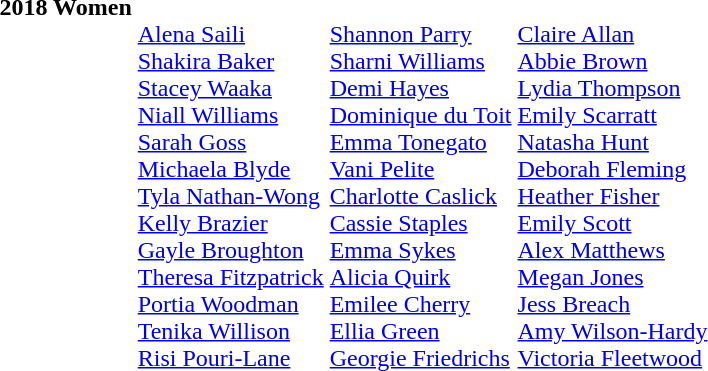<table>
<tr valign="top">
<th scope=row>2018 Women<br></th>
<td><br><a href='#'>Alena Saili</a><br><a href='#'>Shakira Baker</a><br><a href='#'>Stacey Waaka</a><br><a href='#'>Niall Williams</a><br><a href='#'>Sarah Goss</a><br><a href='#'>Michaela Blyde</a><br><a href='#'>Tyla Nathan-Wong</a><br><a href='#'>Kelly Brazier</a><br><a href='#'>Gayle Broughton</a><br><a href='#'>Theresa Fitzpatrick</a><br><a href='#'>Portia Woodman</a><br><a href='#'>Tenika Willison</a><br><a href='#'>Risi Pouri-Lane</a></td>
<td><br><a href='#'>Shannon Parry</a><br><a href='#'>Sharni Williams</a><br><a href='#'>Demi Hayes</a><br><a href='#'>Dominique du Toit</a><br><a href='#'>Emma Tonegato</a><br><a href='#'>Vani Pelite</a><br><a href='#'>Charlotte Caslick</a><br><a href='#'>Cassie Staples</a><br><a href='#'>Emma Sykes</a><br><a href='#'>Alicia Quirk</a><br><a href='#'>Emilee Cherry</a><br><a href='#'>Ellia Green</a><br><a href='#'>Georgie Friedrichs</a></td>
<td><br><a href='#'>Claire Allan</a><br><a href='#'>Abbie Brown</a><br><a href='#'>Lydia Thompson</a><br><a href='#'>Emily Scarratt</a><br><a href='#'>Natasha Hunt</a><br><a href='#'>Deborah Fleming</a><br><a href='#'>Heather Fisher</a><br><a href='#'>Emily Scott</a><br><a href='#'>Alex Matthews</a><br><a href='#'>Megan Jones</a><br><a href='#'>Jess Breach</a><br><a href='#'>Amy Wilson-Hardy</a><br><a href='#'>Victoria Fleetwood</a></td>
</tr>
</table>
